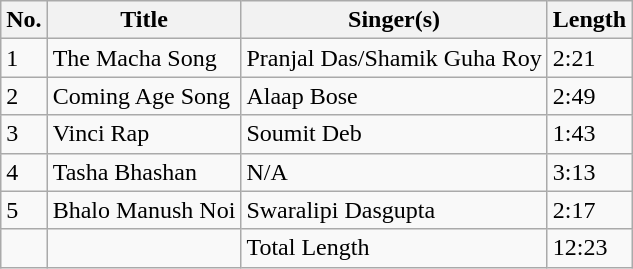<table class="wikitable">
<tr>
<th>No.</th>
<th>Title</th>
<th>Singer(s)</th>
<th>Length</th>
</tr>
<tr>
<td>1</td>
<td>The Macha Song</td>
<td>Pranjal Das/Shamik Guha Roy</td>
<td>2:21</td>
</tr>
<tr>
<td>2</td>
<td>Coming Age Song</td>
<td>Alaap Bose</td>
<td>2:49</td>
</tr>
<tr>
<td>3</td>
<td>Vinci Rap</td>
<td>Soumit Deb</td>
<td>1:43</td>
</tr>
<tr>
<td>4</td>
<td>Tasha Bhashan</td>
<td>N/A</td>
<td>3:13</td>
</tr>
<tr>
<td>5</td>
<td>Bhalo Manush Noi</td>
<td>Swaralipi Dasgupta</td>
<td>2:17</td>
</tr>
<tr>
<td></td>
<td></td>
<td>Total Length</td>
<td>12:23</td>
</tr>
</table>
